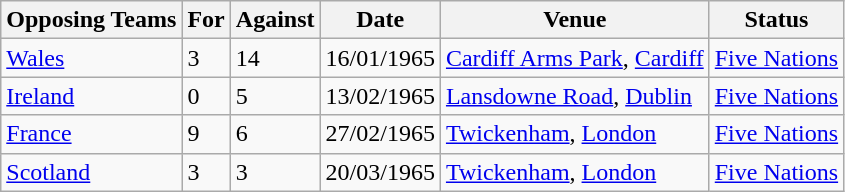<table class="wikitable">
<tr>
<th>Opposing Teams</th>
<th>For</th>
<th>Against</th>
<th>Date</th>
<th>Venue</th>
<th>Status</th>
</tr>
<tr>
<td><a href='#'>Wales</a></td>
<td>3</td>
<td>14</td>
<td>16/01/1965</td>
<td><a href='#'>Cardiff Arms Park</a>, <a href='#'>Cardiff</a></td>
<td><a href='#'>Five Nations</a></td>
</tr>
<tr>
<td><a href='#'>Ireland</a></td>
<td>0</td>
<td>5</td>
<td>13/02/1965</td>
<td><a href='#'>Lansdowne Road</a>, <a href='#'>Dublin</a></td>
<td><a href='#'>Five Nations</a></td>
</tr>
<tr>
<td><a href='#'>France</a></td>
<td>9</td>
<td>6</td>
<td>27/02/1965</td>
<td><a href='#'>Twickenham</a>, <a href='#'>London</a></td>
<td><a href='#'>Five Nations</a></td>
</tr>
<tr>
<td><a href='#'>Scotland</a></td>
<td>3</td>
<td>3</td>
<td>20/03/1965</td>
<td><a href='#'>Twickenham</a>, <a href='#'>London</a></td>
<td><a href='#'>Five Nations</a></td>
</tr>
</table>
